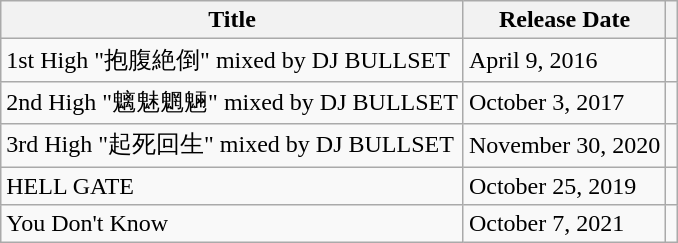<table class="wikitable">
<tr>
<th>Title</th>
<th>Release Date</th>
<th></th>
</tr>
<tr>
<td>1st High "抱腹絶倒" mixed by DJ BULLSET</td>
<td>April 9, 2016</td>
<td></td>
</tr>
<tr>
<td>2nd High "魑魅魍魎" mixed by DJ BULLSET</td>
<td>October 3, 2017</td>
<td></td>
</tr>
<tr>
<td>3rd High "起死回生" mixed by DJ BULLSET</td>
<td>November 30, 2020</td>
<td></td>
</tr>
<tr>
<td>HELL GATE</td>
<td>October 25, 2019</td>
<td></td>
</tr>
<tr>
<td>You Don't Know</td>
<td>October 7, 2021</td>
<td></td>
</tr>
</table>
